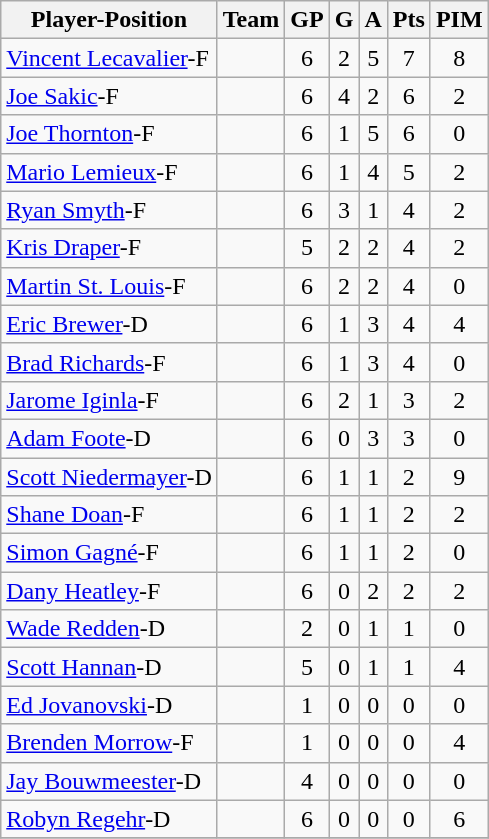<table class="wikitable">
<tr>
<th>Player-Position</th>
<th>Team</th>
<th>GP</th>
<th>G</th>
<th>A</th>
<th>Pts</th>
<th>PIM</th>
</tr>
<tr align="center">
<td align="left"><a href='#'>Vincent Lecavalier</a>-F</td>
<td></td>
<td>6</td>
<td>2</td>
<td>5</td>
<td>7</td>
<td>8</td>
</tr>
<tr align="center">
<td align="left"><a href='#'>Joe Sakic</a>-F</td>
<td></td>
<td>6</td>
<td>4</td>
<td>2</td>
<td>6</td>
<td>2</td>
</tr>
<tr align="center">
<td align="left"><a href='#'>Joe Thornton</a>-F</td>
<td></td>
<td>6</td>
<td>1</td>
<td>5</td>
<td>6</td>
<td>0</td>
</tr>
<tr align="center">
<td align="left"><a href='#'>Mario Lemieux</a>-F</td>
<td></td>
<td>6</td>
<td>1</td>
<td>4</td>
<td>5</td>
<td>2</td>
</tr>
<tr align="center">
<td align="left"><a href='#'>Ryan Smyth</a>-F</td>
<td></td>
<td>6</td>
<td>3</td>
<td>1</td>
<td>4</td>
<td>2</td>
</tr>
<tr align="center">
<td align="left"><a href='#'>Kris Draper</a>-F</td>
<td></td>
<td>5</td>
<td>2</td>
<td>2</td>
<td>4</td>
<td>2</td>
</tr>
<tr align="center">
<td align="left"><a href='#'>Martin St. Louis</a>-F</td>
<td></td>
<td>6</td>
<td>2</td>
<td>2</td>
<td>4</td>
<td>0</td>
</tr>
<tr align="center">
<td align="left"><a href='#'>Eric Brewer</a>-D</td>
<td></td>
<td>6</td>
<td>1</td>
<td>3</td>
<td>4</td>
<td>4</td>
</tr>
<tr align="center">
<td align="left"><a href='#'>Brad Richards</a>-F</td>
<td></td>
<td>6</td>
<td>1</td>
<td>3</td>
<td>4</td>
<td>0</td>
</tr>
<tr align="center">
<td align="left"><a href='#'>Jarome Iginla</a>-F</td>
<td></td>
<td>6</td>
<td>2</td>
<td>1</td>
<td>3</td>
<td>2</td>
</tr>
<tr align="center">
<td align="left"><a href='#'>Adam Foote</a>-D</td>
<td></td>
<td>6</td>
<td>0</td>
<td>3</td>
<td>3</td>
<td>0</td>
</tr>
<tr align="center">
<td align="left"><a href='#'>Scott Niedermayer</a>-D</td>
<td></td>
<td>6</td>
<td>1</td>
<td>1</td>
<td>2</td>
<td>9</td>
</tr>
<tr align="center">
<td align="left"><a href='#'>Shane Doan</a>-F</td>
<td></td>
<td>6</td>
<td>1</td>
<td>1</td>
<td>2</td>
<td>2</td>
</tr>
<tr align="center">
<td align="left"><a href='#'>Simon Gagné</a>-F</td>
<td></td>
<td>6</td>
<td>1</td>
<td>1</td>
<td>2</td>
<td>0</td>
</tr>
<tr align="center">
<td align="left"><a href='#'>Dany Heatley</a>-F</td>
<td></td>
<td>6</td>
<td>0</td>
<td>2</td>
<td>2</td>
<td>2</td>
</tr>
<tr align="center">
<td align="left"><a href='#'>Wade Redden</a>-D</td>
<td></td>
<td>2</td>
<td>0</td>
<td>1</td>
<td>1</td>
<td>0</td>
</tr>
<tr align="center">
<td align="left"><a href='#'>Scott Hannan</a>-D</td>
<td></td>
<td>5</td>
<td>0</td>
<td>1</td>
<td>1</td>
<td>4</td>
</tr>
<tr align="center">
<td align="left"><a href='#'>Ed Jovanovski</a>-D</td>
<td></td>
<td>1</td>
<td>0</td>
<td>0</td>
<td>0</td>
<td>0</td>
</tr>
<tr align="center">
<td align="left"><a href='#'>Brenden Morrow</a>-F</td>
<td></td>
<td>1</td>
<td>0</td>
<td>0</td>
<td>0</td>
<td>4</td>
</tr>
<tr align="center">
<td align="left"><a href='#'>Jay Bouwmeester</a>-D</td>
<td></td>
<td>4</td>
<td>0</td>
<td>0</td>
<td>0</td>
<td>0</td>
</tr>
<tr align="center">
<td align="left"><a href='#'>Robyn Regehr</a>-D</td>
<td></td>
<td>6</td>
<td>0</td>
<td>0</td>
<td>0</td>
<td>6</td>
</tr>
<tr align="center">
</tr>
</table>
